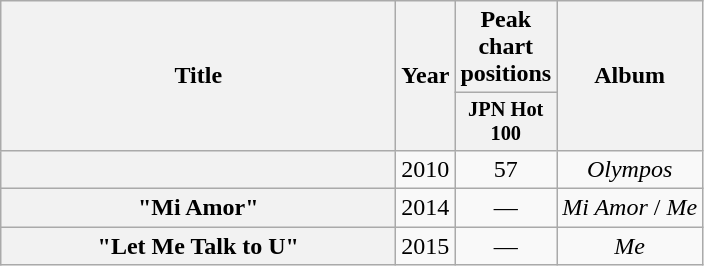<table class="wikitable plainrowheaders" style="text-align:center;">
<tr>
<th scope="col" rowspan="2" style="width:16em;">Title</th>
<th scope="col" rowspan="2">Year</th>
<th scope="col" colspan="1">Peak chart positions</th>
<th scope="col" rowspan="2">Album</th>
</tr>
<tr>
<th style="width:3em;font-size:85%">JPN Hot 100<br></th>
</tr>
<tr>
<th scope="row"></th>
<td rowspan="1">2010</td>
<td>57</td>
<td><em>Olympos</em></td>
</tr>
<tr>
<th scope="row">"Mi Amor"</th>
<td>2014</td>
<td>—</td>
<td><em>Mi Amor</em> / <em>Me</em></td>
</tr>
<tr>
<th scope="row">"Let Me Talk to U"</th>
<td rowspan="1">2015</td>
<td>—</td>
<td><em>Me</em></td>
</tr>
</table>
